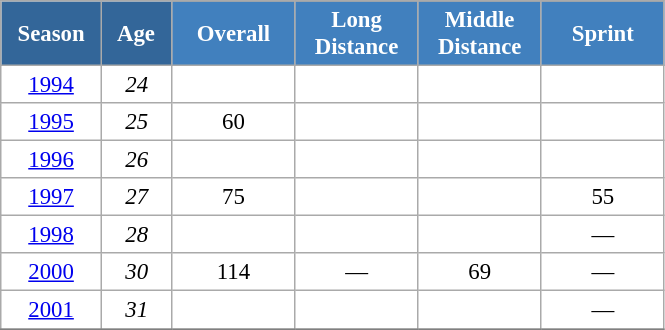<table class="wikitable" style="font-size:95%; text-align:center; border:grey solid 1px; border-collapse:collapse; background:#ffffff;">
<tr>
<th style="background-color:#369; color:white; width:60px;" rowspan="2"> Season </th>
<th style="background-color:#369; color:white; width:40px;" rowspan="2"> Age </th>
</tr>
<tr>
<th style="background-color:#4180be; color:white; width:75px;">Overall</th>
<th style="background-color:#4180be; color:white; width:75px;">Long Distance</th>
<th style="background-color:#4180be; color:white; width:75px;">Middle Distance</th>
<th style="background-color:#4180be; color:white; width:75px;">Sprint</th>
</tr>
<tr>
<td><a href='#'>1994</a></td>
<td><em>24</em></td>
<td></td>
<td></td>
<td></td>
<td></td>
</tr>
<tr>
<td><a href='#'>1995</a></td>
<td><em>25</em></td>
<td>60</td>
<td></td>
<td></td>
<td></td>
</tr>
<tr>
<td><a href='#'>1996</a></td>
<td><em>26</em></td>
<td></td>
<td></td>
<td></td>
<td></td>
</tr>
<tr>
<td><a href='#'>1997</a></td>
<td><em>27</em></td>
<td>75</td>
<td></td>
<td></td>
<td>55</td>
</tr>
<tr>
<td><a href='#'>1998</a></td>
<td><em>28</em></td>
<td></td>
<td></td>
<td></td>
<td>—</td>
</tr>
<tr>
<td><a href='#'>2000</a></td>
<td><em>30</em></td>
<td>114</td>
<td>—</td>
<td>69</td>
<td>—</td>
</tr>
<tr>
<td><a href='#'>2001</a></td>
<td><em>31</em></td>
<td></td>
<td></td>
<td></td>
<td>—</td>
</tr>
<tr>
</tr>
</table>
